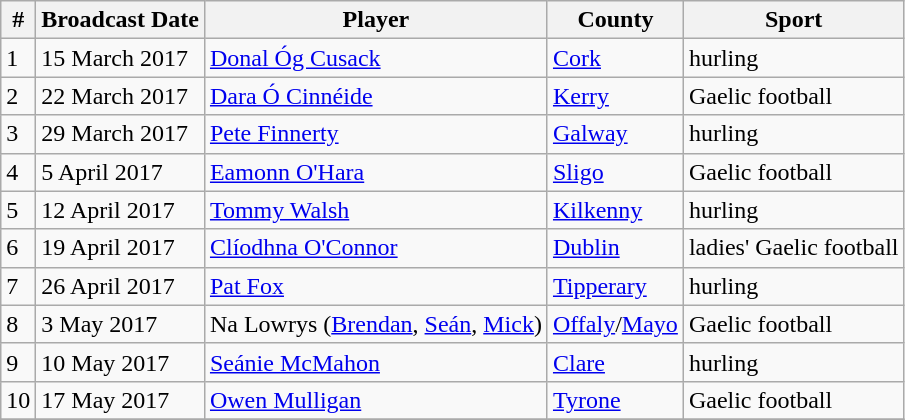<table class="wikitable">
<tr>
<th>#</th>
<th>Broadcast Date</th>
<th>Player</th>
<th>County</th>
<th>Sport</th>
</tr>
<tr>
<td>1</td>
<td>15 March 2017</td>
<td><a href='#'>Donal Óg Cusack</a></td>
<td><a href='#'>Cork</a></td>
<td>hurling</td>
</tr>
<tr>
<td>2</td>
<td>22 March 2017</td>
<td><a href='#'>Dara Ó Cinnéide</a></td>
<td><a href='#'>Kerry</a></td>
<td>Gaelic football</td>
</tr>
<tr>
<td>3</td>
<td>29 March 2017</td>
<td><a href='#'>Pete Finnerty</a></td>
<td><a href='#'>Galway</a></td>
<td>hurling</td>
</tr>
<tr>
<td>4</td>
<td>5 April 2017</td>
<td><a href='#'>Eamonn O'Hara</a></td>
<td><a href='#'>Sligo</a></td>
<td>Gaelic football</td>
</tr>
<tr>
<td>5</td>
<td>12 April 2017</td>
<td><a href='#'>Tommy Walsh</a></td>
<td><a href='#'>Kilkenny</a></td>
<td>hurling</td>
</tr>
<tr>
<td>6</td>
<td>19 April 2017</td>
<td><a href='#'>Clíodhna O'Connor</a></td>
<td><a href='#'>Dublin</a></td>
<td>ladies' Gaelic football</td>
</tr>
<tr>
<td>7</td>
<td>26 April 2017</td>
<td><a href='#'>Pat Fox</a></td>
<td><a href='#'>Tipperary</a></td>
<td>hurling</td>
</tr>
<tr>
<td>8</td>
<td>3 May 2017</td>
<td>Na Lowrys (<a href='#'>Brendan</a>, <a href='#'>Seán</a>, <a href='#'>Mick</a>)</td>
<td><a href='#'>Offaly</a>/<a href='#'>Mayo</a></td>
<td>Gaelic football</td>
</tr>
<tr>
<td>9</td>
<td>10 May 2017</td>
<td><a href='#'>Seánie McMahon</a></td>
<td><a href='#'>Clare</a></td>
<td>hurling</td>
</tr>
<tr>
<td>10</td>
<td>17 May 2017</td>
<td><a href='#'>Owen Mulligan</a></td>
<td><a href='#'>Tyrone</a></td>
<td>Gaelic football</td>
</tr>
<tr>
</tr>
</table>
